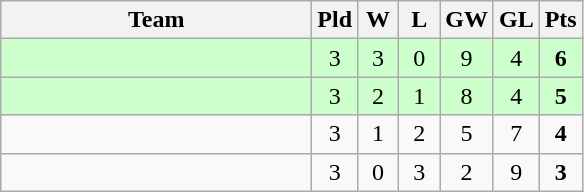<table class="wikitable" style="text-align:center">
<tr>
<th width=200>Team</th>
<th width=20>Pld</th>
<th width=20>W</th>
<th width=20>L</th>
<th width=20>GW</th>
<th width=20>GL</th>
<th width=20>Pts</th>
</tr>
<tr bgcolor=ccffcc>
<td style="text-align:left;"></td>
<td>3</td>
<td>3</td>
<td>0</td>
<td>9</td>
<td>4</td>
<td><strong>6</strong></td>
</tr>
<tr bgcolor=ccffcc>
<td style="text-align:left;"></td>
<td>3</td>
<td>2</td>
<td>1</td>
<td>8</td>
<td>4</td>
<td><strong>5</strong></td>
</tr>
<tr>
<td style="text-align:left;"></td>
<td>3</td>
<td>1</td>
<td>2</td>
<td>5</td>
<td>7</td>
<td><strong>4</strong></td>
</tr>
<tr>
<td style="text-align:left;"></td>
<td>3</td>
<td>0</td>
<td>3</td>
<td>2</td>
<td>9</td>
<td><strong>3</strong></td>
</tr>
</table>
